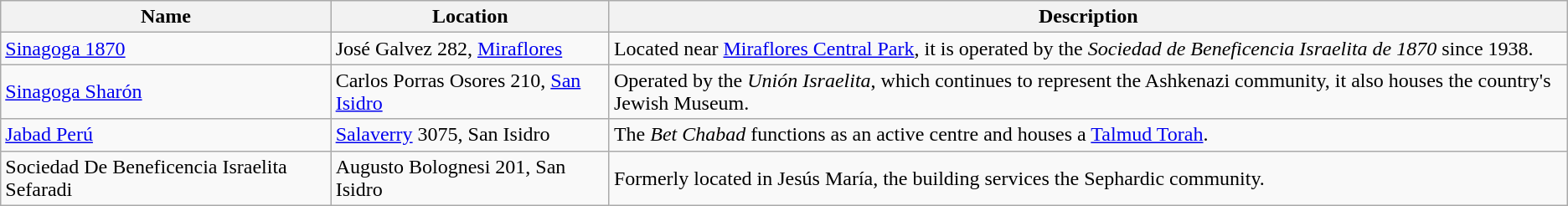<table class="wikitable">
<tr>
<th>Name</th>
<th>Location</th>
<th>Description</th>
</tr>
<tr>
<td><a href='#'>Sinagoga 1870</a></td>
<td>José Galvez 282, <a href='#'>Miraflores</a></td>
<td>Located near <a href='#'>Miraflores Central Park</a>, it is operated by the <em>Sociedad de Beneficencia Israelita de 1870</em> since 1938.</td>
</tr>
<tr>
<td><a href='#'>Sinagoga Sharón</a></td>
<td>Carlos Porras Osores 210, <a href='#'>San Isidro</a></td>
<td>Operated by the <em>Unión Israelita</em>, which continues to represent the Ashkenazi community, it also houses the country's Jewish Museum.</td>
</tr>
<tr>
<td><a href='#'>Jabad Perú</a></td>
<td><a href='#'>Salaverry</a> 3075, San Isidro</td>
<td>The <em>Bet Chabad</em> functions as an active centre and houses a <a href='#'>Talmud Torah</a>.</td>
</tr>
<tr>
<td>Sociedad De Beneficencia Israelita Sefaradi</td>
<td>Augusto Bolognesi 201, San Isidro</td>
<td>Formerly located in Jesús María, the building services the Sephardic community.</td>
</tr>
</table>
